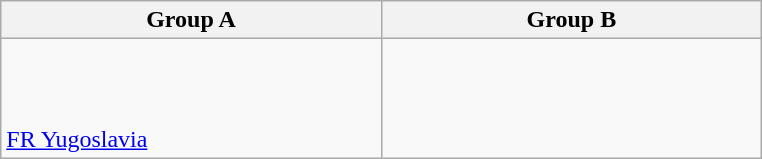<table class="wikitable">
<tr>
<th width=20%>Group A</th>
<th width=20%>Group B</th>
</tr>
<tr>
<td valign="top"><br><br>
<br>
 <a href='#'>FR Yugoslavia</a><br></td>
<td valign="top"><br><br>
<br>
<br></td>
</tr>
</table>
